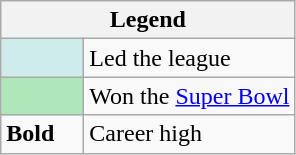<table class="wikitable">
<tr>
<th colspan="2">Legend</th>
</tr>
<tr>
<td style="background:#cfecec; width:3em;"></td>
<td>Led the league</td>
</tr>
<tr>
<td style="background:#afe6ba; width:3em;"></td>
<td>Won the <a href='#'>Super Bowl</a></td>
</tr>
<tr>
<td><strong>Bold</strong></td>
<td>Career high</td>
</tr>
</table>
